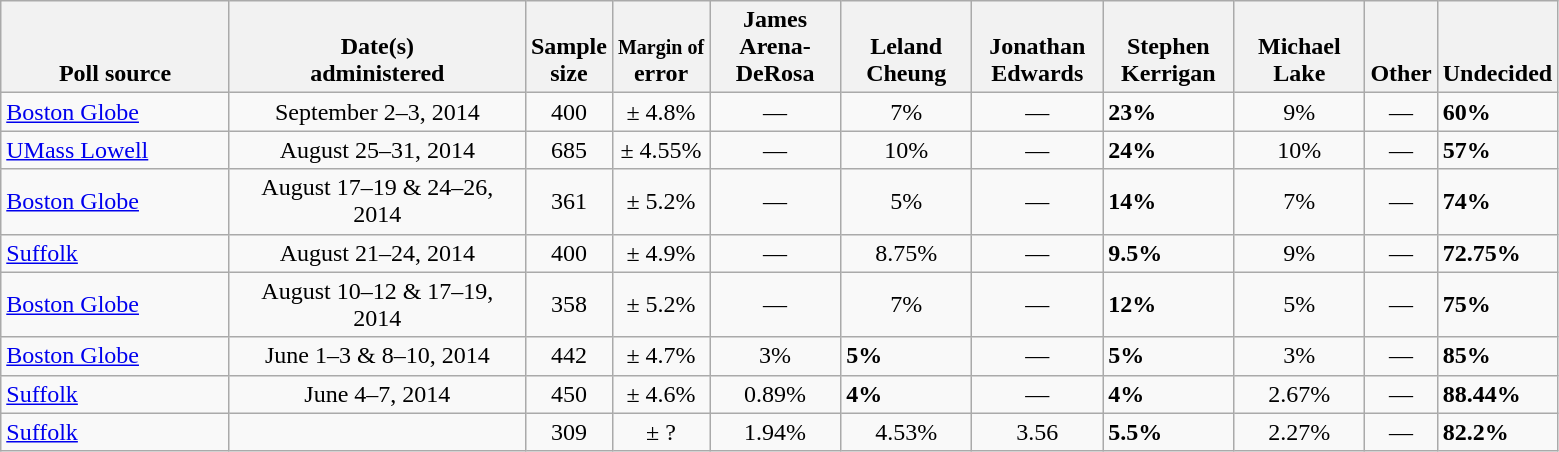<table class="wikitable">
<tr valign= bottom>
<th style="width:145px;">Poll source</th>
<th style="width:190px;">Date(s)<br>administered</th>
<th>Sample<br>size</th>
<th><small>Margin of</small><br>error</th>
<th style="width:80px;">James<br>Arena-DeRosa</th>
<th style="width:80px;">Leland<br>Cheung</th>
<th style="width:80px;">Jonathan<br>Edwards</th>
<th style="width:80px;">Stephen<br>Kerrigan</th>
<th style="width:80px;">Michael<br>Lake</th>
<th>Other</th>
<th>Undecided</th>
</tr>
<tr>
<td><a href='#'>Boston Globe</a></td>
<td align=center>September 2–3, 2014</td>
<td align=center>400</td>
<td align=center>± 4.8%</td>
<td align=center>—</td>
<td align=center>7%</td>
<td align=center>—</td>
<td><strong>23%</strong></td>
<td align=center>9%</td>
<td align=center>—</td>
<td><strong>60%</strong></td>
</tr>
<tr>
<td><a href='#'>UMass Lowell</a></td>
<td align=center>August 25–31, 2014</td>
<td align=center>685</td>
<td align=center>± 4.55%</td>
<td align=center>—</td>
<td align=center>10%</td>
<td align=center>—</td>
<td><strong>24%</strong></td>
<td align=center>10%</td>
<td align=center>—</td>
<td><strong>57%</strong></td>
</tr>
<tr>
<td><a href='#'>Boston Globe</a></td>
<td align=center>August 17–19 & 24–26, 2014</td>
<td align=center>361</td>
<td align=center>± 5.2%</td>
<td align=center>—</td>
<td align=center>5%</td>
<td align=center>—</td>
<td><strong>14%</strong></td>
<td align=center>7%</td>
<td align=center>—</td>
<td><strong>74%</strong></td>
</tr>
<tr>
<td><a href='#'>Suffolk</a></td>
<td align=center>August 21–24, 2014</td>
<td align=center>400</td>
<td align=center>± 4.9%</td>
<td align=center>—</td>
<td align=center>8.75%</td>
<td align=center>—</td>
<td><strong>9.5%</strong></td>
<td align=center>9%</td>
<td align=center>—</td>
<td><strong>72.75%</strong></td>
</tr>
<tr>
<td><a href='#'>Boston Globe</a></td>
<td align=center>August 10–12 & 17–19, 2014</td>
<td align=center>358</td>
<td align=center>± 5.2%</td>
<td align=center>—</td>
<td align=center>7%</td>
<td align=center>—</td>
<td><strong>12%</strong></td>
<td align=center>5%</td>
<td align=center>—</td>
<td><strong>75%</strong></td>
</tr>
<tr>
<td><a href='#'>Boston Globe</a></td>
<td align=center>June 1–3 & 8–10, 2014</td>
<td align=center>442</td>
<td align=center>± 4.7%</td>
<td align=center>3%</td>
<td><strong>5%</strong></td>
<td align=center>—</td>
<td><strong>5%</strong></td>
<td align=center>3%</td>
<td align=center>—</td>
<td><strong>85%</strong></td>
</tr>
<tr>
<td><a href='#'>Suffolk</a></td>
<td align=center>June 4–7, 2014</td>
<td align=center>450</td>
<td align=center>± 4.6%</td>
<td align=center>0.89%</td>
<td><strong>4%</strong></td>
<td align=center>—</td>
<td><strong>4%</strong></td>
<td align=center>2.67%</td>
<td align=center>—</td>
<td><strong>88.44%</strong></td>
</tr>
<tr>
<td><a href='#'>Suffolk</a></td>
<td align=center></td>
<td align=center>309</td>
<td align=center>± ?</td>
<td align=center>1.94%</td>
<td align=center>4.53%</td>
<td align=center>3.56</td>
<td><strong>5.5%</strong></td>
<td align=center>2.27%</td>
<td align=center>—</td>
<td><strong>82.2%</strong></td>
</tr>
</table>
